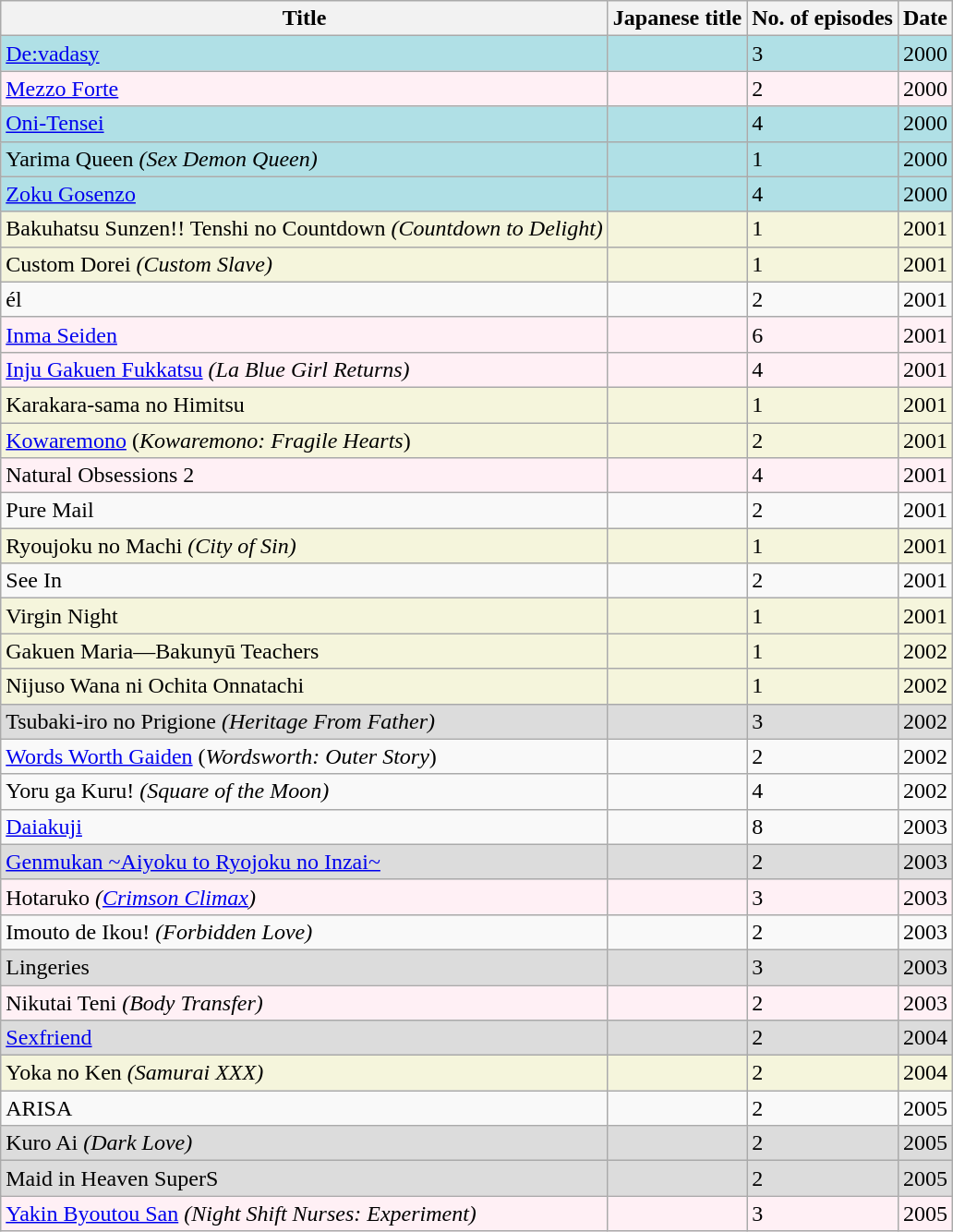<table class=wikitable>
<tr>
<th>Title</th>
<th>Japanese title</th>
<th>No. of episodes</th>
<th>Date</th>
</tr>
<tr | style="background: #B0E0E6;" |>
<td><a href='#'>De:vadasy</a></td>
<td></td>
<td>3</td>
<td>2000</td>
</tr>
<tr | style="background: #FFF0F5;" |>
<td><a href='#'>Mezzo Forte</a></td>
<td></td>
<td>2</td>
<td>2000</td>
</tr>
<tr | style="background: #B0E0E6;" |>
<td><a href='#'>Oni-Tensei</a></td>
<td></td>
<td>4</td>
<td>2000</td>
</tr>
<tr | style="background: #B0E0E6;" |>
<td>Yarima Queen <em>(Sex Demon Queen)</em></td>
<td></td>
<td>1</td>
<td>2000</td>
</tr>
<tr | style="background: #B0E0E6;" |>
<td><a href='#'>Zoku Gosenzo</a></td>
<td></td>
<td>4</td>
<td>2000</td>
</tr>
<tr | style="background: #F5F5DC;" |>
<td>Bakuhatsu Sunzen!! Tenshi no Countdown <em>(Countdown to Delight)</em></td>
<td></td>
<td>1</td>
<td>2001</td>
</tr>
<tr | style="background: #F5F5DC;" |>
<td>Custom Dorei <em>(Custom Slave)</em></td>
<td></td>
<td>1</td>
<td>2001</td>
</tr>
<tr>
<td>él</td>
<td></td>
<td>2</td>
<td>2001</td>
</tr>
<tr | style="background: #FFF0F5;" |>
<td><a href='#'>Inma Seiden</a></td>
<td></td>
<td>6</td>
<td>2001</td>
</tr>
<tr | style="background: #FFF0F5;" |>
<td><a href='#'>Inju Gakuen Fukkatsu</a> <em>(La Blue Girl Returns)</em></td>
<td></td>
<td>4</td>
<td>2001</td>
</tr>
<tr | style="background: #F5F5DC;" |>
<td>Karakara-sama no Himitsu</td>
<td></td>
<td>1</td>
<td>2001</td>
</tr>
<tr | style="background: #F5F5DC;" |>
<td><a href='#'>Kowaremono</a> (<em>Kowaremono: Fragile Hearts</em>)</td>
<td></td>
<td>2</td>
<td>2001</td>
</tr>
<tr | style="background: #FFF0F5;" |>
<td>Natural Obsessions 2</td>
<td></td>
<td>4</td>
<td>2001</td>
</tr>
<tr>
<td>Pure Mail</td>
<td></td>
<td>2</td>
<td>2001</td>
</tr>
<tr | style="background: #F5F5DC;" |>
<td>Ryoujoku no Machi <em>(City of Sin)</em></td>
<td></td>
<td>1</td>
<td>2001</td>
</tr>
<tr>
<td>See In</td>
<td></td>
<td>2</td>
<td>2001</td>
</tr>
<tr | style="background: #F5F5DC;" |>
<td>Virgin Night</td>
<td></td>
<td>1</td>
<td>2001</td>
</tr>
<tr | style="background: #F5F5DC;" |>
<td>Gakuen Maria—Bakunyū Teachers</td>
<td></td>
<td>1</td>
<td>2002</td>
</tr>
<tr | style="background: #F5F5DC;" |>
<td>Nijuso Wana ni Ochita Onnatachi</td>
<td></td>
<td>1</td>
<td>2002</td>
</tr>
<tr | style="background: #DCDCDC;" |>
<td>Tsubaki-iro no Prigione <em>(Heritage From Father)</em></td>
<td></td>
<td>3</td>
<td>2002</td>
</tr>
<tr>
<td><a href='#'>Words Worth Gaiden</a> (<em>Wordsworth: Outer Story</em>)</td>
<td></td>
<td>2</td>
<td>2002</td>
</tr>
<tr>
<td>Yoru ga Kuru! <em>(Square of the Moon)</em></td>
<td></td>
<td>4</td>
<td>2002</td>
</tr>
<tr>
<td><a href='#'>Daiakuji</a></td>
<td></td>
<td>8</td>
<td>2003</td>
</tr>
<tr | style="background: #DCDCDC;" |>
<td><a href='#'>Genmukan ~Aiyoku to Ryojoku no Inzai~</a></td>
<td></td>
<td>2</td>
<td>2003</td>
</tr>
<tr | style="background: #FFF0F5;" |>
<td>Hotaruko <em>(<a href='#'>Crimson Climax</a>)</em></td>
<td></td>
<td>3</td>
<td>2003</td>
</tr>
<tr>
<td>Imouto de Ikou! <em>(Forbidden Love)</em></td>
<td></td>
<td>2</td>
<td>2003</td>
</tr>
<tr | style="background: #DCDCDC;" |>
<td>Lingeries</td>
<td></td>
<td>3</td>
<td>2003</td>
</tr>
<tr | style="background: #FFF0F5;" |>
<td>Nikutai Teni <em>(Body Transfer)</em></td>
<td></td>
<td>2</td>
<td>2003</td>
</tr>
<tr | style="background: #DCDCDC;" |>
<td><a href='#'>Sexfriend</a></td>
<td></td>
<td>2</td>
<td>2004</td>
</tr>
<tr | style="background: #F5F5DC;" |>
<td>Yoka no Ken <em>(Samurai XXX)</em></td>
<td></td>
<td>2</td>
<td>2004</td>
</tr>
<tr>
<td>ARISA</td>
<td></td>
<td>2</td>
<td>2005</td>
</tr>
<tr | style="background: #DCDCDC;" |>
<td>Kuro Ai <em>(Dark Love)</em></td>
<td></td>
<td>2</td>
<td>2005</td>
</tr>
<tr | style="background: #DCDCDC;" |>
<td>Maid in Heaven SuperS</td>
<td></td>
<td>2</td>
<td>2005</td>
</tr>
<tr | style="background: #FFF0F5;" |>
<td><a href='#'>Yakin Byoutou San</a> <em>(Night Shift Nurses: Experiment)</em></td>
<td></td>
<td>3</td>
<td>2005</td>
</tr>
</table>
